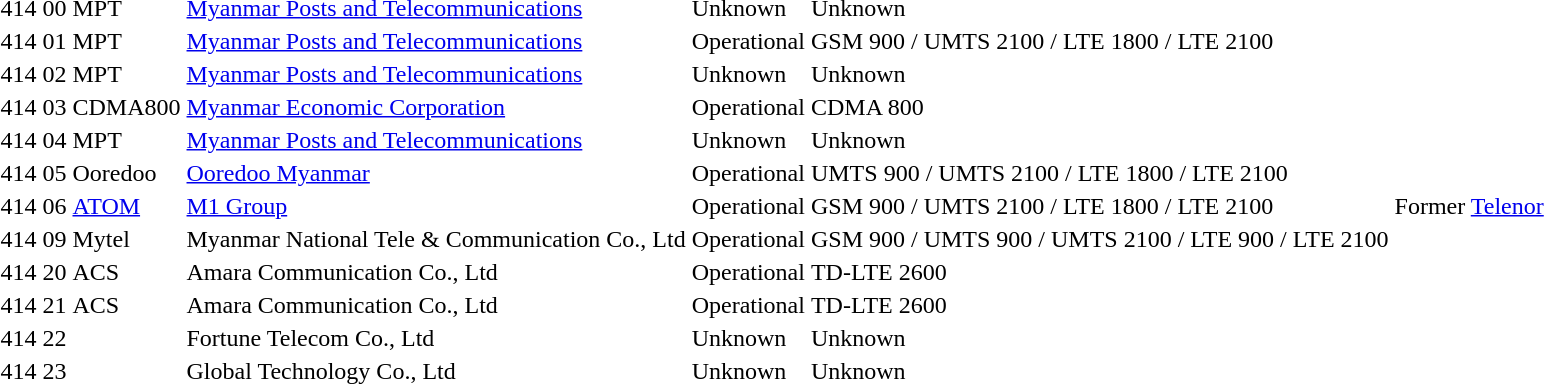<table>
<tr>
<td>414</td>
<td>00</td>
<td>MPT</td>
<td><a href='#'>Myanmar Posts and Telecommunications</a></td>
<td>Unknown</td>
<td>Unknown</td>
<td></td>
</tr>
<tr>
<td>414</td>
<td>01</td>
<td>MPT</td>
<td><a href='#'>Myanmar Posts and Telecommunications</a></td>
<td>Operational</td>
<td>GSM 900 / UMTS 2100 / LTE 1800 / LTE 2100</td>
<td></td>
</tr>
<tr>
<td>414</td>
<td>02</td>
<td>MPT</td>
<td><a href='#'>Myanmar Posts and Telecommunications</a></td>
<td>Unknown</td>
<td>Unknown</td>
<td></td>
</tr>
<tr>
<td>414</td>
<td>03</td>
<td>CDMA800</td>
<td><a href='#'>Myanmar Economic Corporation</a></td>
<td>Operational</td>
<td>CDMA 800</td>
<td></td>
</tr>
<tr>
<td>414</td>
<td>04</td>
<td>MPT</td>
<td><a href='#'>Myanmar Posts and Telecommunications</a></td>
<td>Unknown</td>
<td>Unknown</td>
<td></td>
</tr>
<tr>
<td>414</td>
<td>05</td>
<td>Ooredoo</td>
<td><a href='#'>Ooredoo Myanmar</a></td>
<td>Operational</td>
<td>UMTS 900 / UMTS 2100 / LTE 1800 / LTE 2100</td>
<td></td>
</tr>
<tr>
<td>414</td>
<td>06</td>
<td><a href='#'>ATOM</a></td>
<td><a href='#'>M1 Group</a></td>
<td>Operational</td>
<td>GSM 900 / UMTS 2100 / LTE 1800 / LTE 2100</td>
<td>Former <a href='#'>Telenor</a></td>
</tr>
<tr>
<td>414</td>
<td>09</td>
<td>Mytel</td>
<td>Myanmar National Tele & Communication Co., Ltd</td>
<td>Operational</td>
<td>GSM 900 / UMTS 900 / UMTS 2100 / LTE 900 / LTE 2100</td>
<td></td>
</tr>
<tr>
<td>414</td>
<td>20</td>
<td>ACS</td>
<td>Amara Communication Co., Ltd</td>
<td>Operational</td>
<td>TD-LTE 2600</td>
<td></td>
</tr>
<tr>
<td>414</td>
<td>21</td>
<td>ACS</td>
<td>Amara Communication Co., Ltd</td>
<td>Operational</td>
<td>TD-LTE 2600</td>
<td></td>
</tr>
<tr>
<td>414</td>
<td>22</td>
<td></td>
<td>Fortune Telecom Co., Ltd</td>
<td>Unknown</td>
<td>Unknown</td>
<td></td>
</tr>
<tr>
<td>414</td>
<td>23</td>
<td></td>
<td>Global Technology Co., Ltd</td>
<td>Unknown</td>
<td>Unknown</td>
<td></td>
</tr>
</table>
